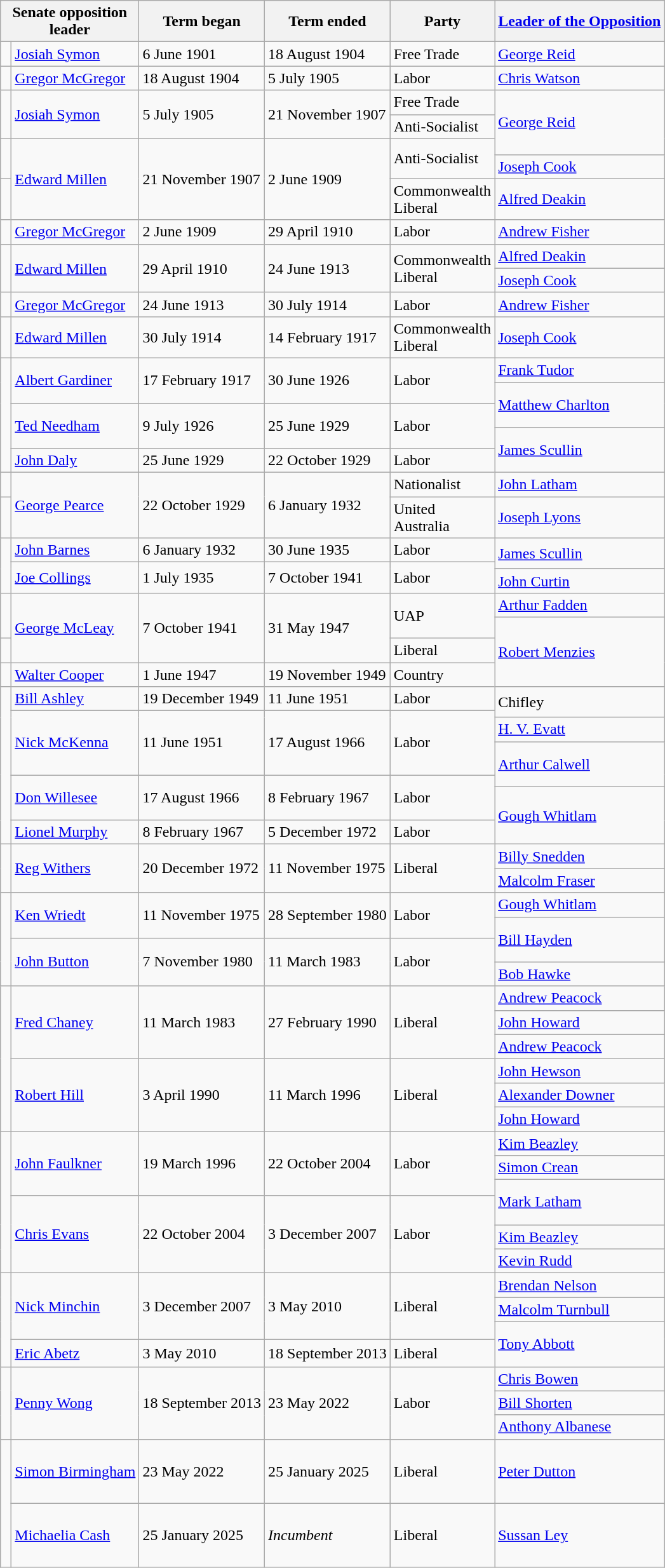<table class=wikitable>
<tr>
<th colspan=2>Senate opposition<br>leader</th>
<th>Term began</th>
<th>Term ended</th>
<th>Party</th>
<th><a href='#'>Leader of the Opposition</a></th>
</tr>
<tr>
<td> </td>
<td><a href='#'>Josiah Symon</a></td>
<td>6 June 1901</td>
<td>18 August 1904</td>
<td>Free Trade</td>
<td><a href='#'>George Reid</a></td>
</tr>
<tr>
<td></td>
<td><a href='#'>Gregor McGregor</a></td>
<td>18 August 1904</td>
<td>5 July 1905</td>
<td>Labor</td>
<td><a href='#'>Chris Watson</a></td>
</tr>
<tr>
<td rowspan=2 ></td>
<td rowspan=2><a href='#'>Josiah Symon</a></td>
<td rowspan=2>5 July 1905</td>
<td rowspan=2>21 November 1907</td>
<td>Free Trade</td>
<td rowspan=3 height=60px><a href='#'>George Reid</a></td>
</tr>
<tr>
<td>Anti-Socialist</td>
</tr>
<tr>
<td rowspan=2 ></td>
<td rowspan=3 height=60px><a href='#'>Edward Millen</a></td>
<td rowspan=3>21 November 1907</td>
<td rowspan=3>2 June 1909</td>
<td rowspan=2>Anti-Socialist</td>
</tr>
<tr>
<td><a href='#'>Joseph Cook</a></td>
</tr>
<tr>
<td></td>
<td>Commonwealth<br>Liberal</td>
<td><a href='#'>Alfred Deakin</a></td>
</tr>
<tr>
<td></td>
<td><a href='#'>Gregor McGregor</a></td>
<td>2 June 1909</td>
<td>29 April 1910</td>
<td>Labor</td>
<td><a href='#'>Andrew Fisher</a></td>
</tr>
<tr>
<td rowspan=2 ></td>
<td rowspan=2><a href='#'>Edward Millen</a></td>
<td rowspan=2>29 April 1910</td>
<td rowspan=2>24 June 1913</td>
<td rowspan=2>Commonwealth<br>Liberal</td>
<td><a href='#'>Alfred Deakin</a></td>
</tr>
<tr>
<td><a href='#'>Joseph Cook</a></td>
</tr>
<tr>
<td></td>
<td><a href='#'>Gregor McGregor</a></td>
<td>24 June 1913</td>
<td>30 July 1914</td>
<td>Labor</td>
<td><a href='#'>Andrew Fisher</a></td>
</tr>
<tr>
<td></td>
<td><a href='#'>Edward Millen</a></td>
<td>30 July 1914</td>
<td>14 February 1917</td>
<td>Commonwealth<br>Liberal</td>
<td><a href='#'>Joseph Cook</a></td>
</tr>
<tr>
<td rowspan=5 ></td>
<td rowspan=2 height=40px><a href='#'>Albert Gardiner</a></td>
<td rowspan=2>17 February 1917</td>
<td rowspan=2>30 June 1926</td>
<td rowspan=2>Labor</td>
<td><a href='#'>Frank Tudor</a></td>
</tr>
<tr>
<td rowspan=2 height=40px><a href='#'>Matthew Charlton</a></td>
</tr>
<tr>
<td rowspan=2 height=40px><a href='#'>Ted Needham</a></td>
<td rowspan=2>9 July 1926</td>
<td rowspan=2>25 June 1929</td>
<td rowspan=2>Labor</td>
</tr>
<tr>
<td rowspan=2 height=40px><a href='#'>James Scullin</a></td>
</tr>
<tr>
<td><a href='#'>John Daly</a></td>
<td>25 June 1929</td>
<td>22 October 1929</td>
<td>Labor</td>
</tr>
<tr>
<td></td>
<td rowspan=2><a href='#'>George Pearce</a></td>
<td rowspan=2>22 October 1929</td>
<td rowspan=2>6 January 1932</td>
<td>Nationalist</td>
<td><a href='#'>John Latham</a></td>
</tr>
<tr>
<td></td>
<td>United<br>Australia</td>
<td><a href='#'>Joseph Lyons</a></td>
</tr>
<tr>
<td rowspan=3 ></td>
<td><a href='#'>John Barnes</a></td>
<td>6 January 1932</td>
<td>30 June 1935</td>
<td>Labor</td>
<td rowspan=2 height=25px><a href='#'>James Scullin</a></td>
</tr>
<tr>
<td rowspan=2><a href='#'>Joe Collings</a></td>
<td rowspan=2>1 July 1935</td>
<td rowspan=2>7 October 1941</td>
<td rowspan=2>Labor</td>
</tr>
<tr>
<td><a href='#'>John Curtin</a></td>
</tr>
<tr>
<td rowspan=2 ></td>
<td rowspan=3><a href='#'>George McLeay</a></td>
<td rowspan=3>7 October 1941</td>
<td rowspan=3>31 May 1947</td>
<td rowspan=2 height=40px>UAP</td>
<td><a href='#'>Arthur Fadden</a></td>
</tr>
<tr>
<td rowspan=3><a href='#'>Robert Menzies</a></td>
</tr>
<tr>
<td></td>
<td>Liberal</td>
</tr>
<tr>
<td></td>
<td><a href='#'>Walter Cooper</a></td>
<td>1 June 1947</td>
<td>19 November 1949</td>
<td>Country</td>
</tr>
<tr>
<td rowspan=7 ></td>
<td><a href='#'>Bill Ashley</a></td>
<td>19 December 1949</td>
<td>11 June 1951</td>
<td>Labor</td>
<td rowspan=2 height=25>Chifley</td>
</tr>
<tr>
<td rowspan=3 height=60px><a href='#'>Nick McKenna</a></td>
<td rowspan=3>11 June 1951</td>
<td rowspan=3>17 August 1966</td>
<td rowspan=3>Labor</td>
</tr>
<tr>
<td><a href='#'>H. V. Evatt</a></td>
</tr>
<tr>
<td rowspan=2 height=40px><a href='#'>Arthur Calwell</a></td>
</tr>
<tr>
<td rowspan=2 height=40px><a href='#'>Don Willesee</a></td>
<td rowspan=2>17 August 1966</td>
<td rowspan=2>8 February 1967</td>
<td rowspan=2>Labor</td>
</tr>
<tr>
<td rowspan=2 height=40px><a href='#'>Gough Whitlam</a></td>
</tr>
<tr>
<td><a href='#'>Lionel Murphy</a></td>
<td>8 February 1967</td>
<td>5 December 1972</td>
<td>Labor</td>
</tr>
<tr>
<td rowspan=2 ></td>
<td rowspan=2><a href='#'>Reg Withers</a></td>
<td rowspan=2>20 December 1972</td>
<td rowspan=2>11 November 1975</td>
<td rowspan=2>Liberal</td>
<td><a href='#'>Billy Snedden</a></td>
</tr>
<tr>
<td><a href='#'>Malcolm Fraser</a></td>
</tr>
<tr>
<td rowspan=4 ></td>
<td rowspan=2 height=40px><a href='#'>Ken Wriedt</a></td>
<td rowspan=2>11 November 1975</td>
<td rowspan=2>28 September 1980</td>
<td rowspan=2>Labor</td>
<td><a href='#'>Gough Whitlam</a></td>
</tr>
<tr>
<td rowspan=2 height=40px><a href='#'>Bill Hayden</a></td>
</tr>
<tr>
<td rowspan=2 height=40px><a href='#'>John Button</a></td>
<td rowspan=2>7 November 1980</td>
<td rowspan=2>11 March 1983</td>
<td rowspan=2>Labor</td>
</tr>
<tr>
<td><a href='#'>Bob Hawke</a></td>
</tr>
<tr>
<td rowspan=6 ></td>
<td rowspan=3><a href='#'>Fred Chaney</a></td>
<td rowspan=3>11 March 1983</td>
<td rowspan=3>27 February 1990</td>
<td rowspan=3>Liberal</td>
<td><a href='#'>Andrew Peacock</a></td>
</tr>
<tr>
<td><a href='#'>John Howard</a></td>
</tr>
<tr>
<td><a href='#'>Andrew Peacock</a></td>
</tr>
<tr>
<td rowspan=3><a href='#'>Robert Hill</a></td>
<td rowspan=3>3 April 1990</td>
<td rowspan=3>11 March 1996</td>
<td rowspan=3>Liberal</td>
<td><a href='#'>John Hewson</a></td>
</tr>
<tr>
<td><a href='#'>Alexander Downer</a></td>
</tr>
<tr>
<td><a href='#'>John Howard</a></td>
</tr>
<tr>
<td rowspan=6 ></td>
<td rowspan=3 height=60px><a href='#'>John Faulkner</a></td>
<td rowspan=3>19 March 1996</td>
<td rowspan=3>22 October 2004</td>
<td rowspan=3>Labor</td>
<td><a href='#'>Kim Beazley</a></td>
</tr>
<tr>
<td><a href='#'>Simon Crean</a></td>
</tr>
<tr>
<td rowspan=2 height=40px><a href='#'>Mark Latham</a></td>
</tr>
<tr>
<td rowspan=3><a href='#'>Chris Evans</a></td>
<td rowspan=3>22 October 2004</td>
<td rowspan=3>3 December 2007</td>
<td rowspan=3>Labor</td>
</tr>
<tr>
<td><a href='#'>Kim Beazley</a></td>
</tr>
<tr>
<td><a href='#'>Kevin Rudd</a></td>
</tr>
<tr>
<td rowspan=4 ></td>
<td rowspan=3 height=60px><a href='#'>Nick Minchin</a></td>
<td rowspan=3>3 December 2007</td>
<td rowspan=3>3 May 2010</td>
<td rowspan=3>Liberal</td>
<td><a href='#'>Brendan Nelson</a></td>
</tr>
<tr>
<td><a href='#'>Malcolm Turnbull</a></td>
</tr>
<tr>
<td rowspan=2 height=40px><a href='#'>Tony Abbott</a></td>
</tr>
<tr>
<td><a href='#'>Eric Abetz</a></td>
<td>3 May 2010</td>
<td>18 September 2013</td>
<td>Liberal</td>
</tr>
<tr>
<td rowspan=3 ></td>
<td rowspan=3 height=60px><a href='#'>Penny Wong</a></td>
<td rowspan=3>18 September 2013</td>
<td rowspan=3>23 May 2022</td>
<td rowspan=3>Labor</td>
<td><a href='#'>Chris Bowen</a></td>
</tr>
<tr>
<td><a href='#'>Bill Shorten</a></td>
</tr>
<tr>
<td><a href='#'>Anthony Albanese</a></td>
</tr>
<tr>
<td rowspan=3 ></td>
<td height=60px><a href='#'>Simon Birmingham</a></td>
<td>23 May 2022</td>
<td>25 January 2025</td>
<td>Liberal</td>
<td rowspan=2><a href='#'>Peter Dutton</a></td>
</tr>
<tr>
<td rowspan=2 height=60px><a href='#'>Michaelia Cash</a></td>
<td rowspan=2>25 January 2025</td>
<td rowspan=2><em>Incumbent</em></td>
<td rowspan=2>Liberal</td>
</tr>
<tr>
<td><a href='#'>Sussan Ley</a></td>
</tr>
</table>
